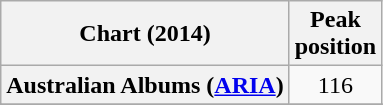<table class="wikitable sortable plainrowheaders" style="text-align:center">
<tr>
<th scope="col">Chart (2014)</th>
<th scope="col">Peak<br> position</th>
</tr>
<tr>
<th scope="row">Australian Albums (<a href='#'>ARIA</a>)</th>
<td align="center">116</td>
</tr>
<tr>
</tr>
<tr>
</tr>
<tr>
</tr>
<tr>
</tr>
<tr>
</tr>
<tr>
</tr>
<tr>
</tr>
</table>
